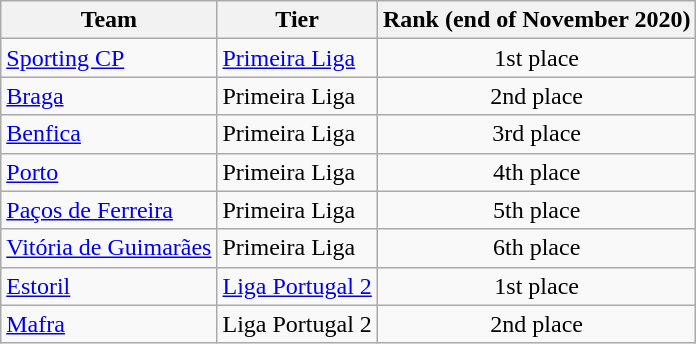<table class="wikitable">
<tr>
<th>Team</th>
<th>Tier</th>
<th>Rank (end of November 2020)</th>
</tr>
<tr>
<td><a href='#'>Sporting CP</a></td>
<td><a href='#'>Primeira Liga</a></td>
<td align=center>1st place</td>
</tr>
<tr>
<td><a href='#'>Braga</a></td>
<td>Primeira Liga</td>
<td align=center>2nd place</td>
</tr>
<tr>
<td><a href='#'>Benfica</a></td>
<td>Primeira Liga</td>
<td align=center>3rd place</td>
</tr>
<tr>
<td><a href='#'>Porto</a></td>
<td>Primeira Liga</td>
<td align=center>4th place</td>
</tr>
<tr>
<td><a href='#'>Paços de Ferreira</a></td>
<td>Primeira Liga</td>
<td align=center>5th place</td>
</tr>
<tr>
<td><a href='#'>Vitória de Guimarães</a></td>
<td>Primeira Liga</td>
<td align=center>6th place</td>
</tr>
<tr>
<td><a href='#'>Estoril</a></td>
<td><a href='#'>Liga Portugal 2</a></td>
<td align=center>1st place</td>
</tr>
<tr>
<td><a href='#'>Mafra</a></td>
<td>Liga Portugal 2</td>
<td align=center>2nd place</td>
</tr>
</table>
